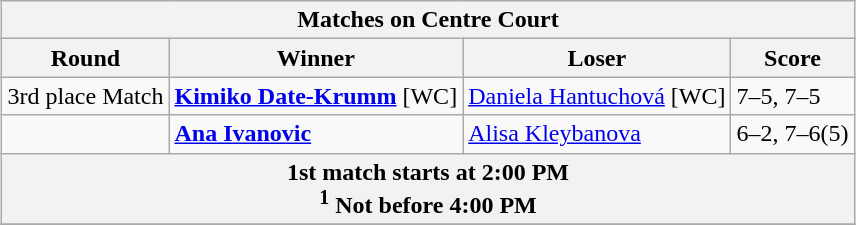<table class="wikitable collapsible uncollapsed" style="margin:0.2em auto;">
<tr>
<th colspan=4>Matches on Centre Court</th>
</tr>
<tr>
<th>Round</th>
<th>Winner</th>
<th>Loser</th>
<th>Score</th>
</tr>
<tr align=left>
<td>3rd place Match</td>
<td> <strong><a href='#'>Kimiko Date-Krumm</a></strong> [WC]</td>
<td> <a href='#'>Daniela Hantuchová</a> [WC]</td>
<td>7–5, 7–5</td>
</tr>
<tr align=left>
<td></td>
<td> <strong><a href='#'>Ana Ivanovic</a></strong></td>
<td> <a href='#'>Alisa Kleybanova</a></td>
<td>6–2, 7–6(5)</td>
</tr>
<tr align=center>
<th colspan=4>1st match starts at 2:00 PM <br> <sup>1</sup> Not before 4:00 PM</th>
</tr>
<tr>
</tr>
</table>
